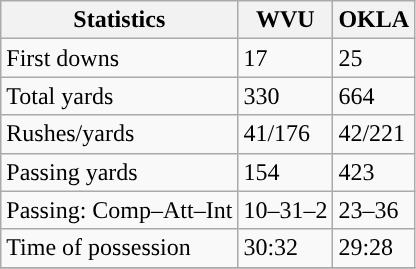<table class="wikitable" style="float: left;">
<tr>
<th>Statistics</th>
<th>WVU</th>
<th>OKLA</th>
</tr>
<tr>
<td>First downs</td>
<td>17</td>
<td>25</td>
</tr>
<tr>
<td>Total yards</td>
<td>330</td>
<td>664</td>
</tr>
<tr>
<td>Rushes/yards</td>
<td>41/176</td>
<td>42/221</td>
</tr>
<tr>
<td>Passing yards</td>
<td>154</td>
<td>423</td>
</tr>
<tr>
<td>Passing: Comp–Att–Int</td>
<td>10–31–2</td>
<td>23–36</td>
</tr>
<tr>
<td>Time of possession</td>
<td>30:32</td>
<td>29:28</td>
</tr>
<tr>
</tr>
</table>
